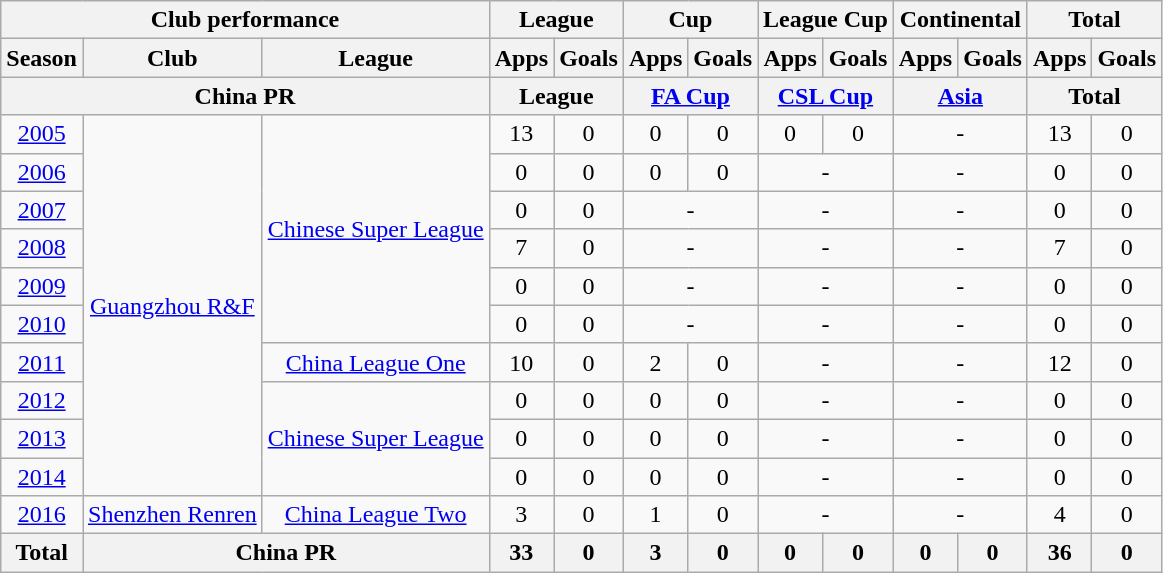<table class="wikitable" style="text-align:center">
<tr>
<th colspan=3>Club performance</th>
<th colspan=2>League</th>
<th colspan=2>Cup</th>
<th colspan=2>League Cup</th>
<th colspan=2>Continental</th>
<th colspan=2>Total</th>
</tr>
<tr>
<th>Season</th>
<th>Club</th>
<th>League</th>
<th>Apps</th>
<th>Goals</th>
<th>Apps</th>
<th>Goals</th>
<th>Apps</th>
<th>Goals</th>
<th>Apps</th>
<th>Goals</th>
<th>Apps</th>
<th>Goals</th>
</tr>
<tr>
<th colspan=3>China PR</th>
<th colspan=2>League</th>
<th colspan=2><a href='#'>FA Cup</a></th>
<th colspan=2><a href='#'>CSL Cup</a></th>
<th colspan=2><a href='#'>Asia</a></th>
<th colspan=2>Total</th>
</tr>
<tr>
<td><a href='#'>2005</a></td>
<td rowspan="10"><a href='#'>Guangzhou R&F</a></td>
<td rowspan="6"><a href='#'>Chinese Super League</a></td>
<td>13</td>
<td>0</td>
<td>0</td>
<td>0</td>
<td>0</td>
<td>0</td>
<td colspan="2">-</td>
<td>13</td>
<td>0</td>
</tr>
<tr>
<td><a href='#'>2006</a></td>
<td>0</td>
<td>0</td>
<td>0</td>
<td>0</td>
<td colspan="2">-</td>
<td colspan="2">-</td>
<td>0</td>
<td>0</td>
</tr>
<tr>
<td><a href='#'>2007</a></td>
<td>0</td>
<td>0</td>
<td colspan="2">-</td>
<td colspan="2">-</td>
<td colspan="2">-</td>
<td>0</td>
<td>0</td>
</tr>
<tr>
<td><a href='#'>2008</a></td>
<td>7</td>
<td>0</td>
<td colspan="2">-</td>
<td colspan="2">-</td>
<td colspan="2">-</td>
<td>7</td>
<td>0</td>
</tr>
<tr>
<td><a href='#'>2009</a></td>
<td>0</td>
<td>0</td>
<td colspan="2">-</td>
<td colspan="2">-</td>
<td colspan="2">-</td>
<td>0</td>
<td>0</td>
</tr>
<tr>
<td><a href='#'>2010</a></td>
<td>0</td>
<td>0</td>
<td colspan="2">-</td>
<td colspan="2">-</td>
<td colspan="2">-</td>
<td>0</td>
<td>0</td>
</tr>
<tr>
<td><a href='#'>2011</a></td>
<td><a href='#'>China League One</a></td>
<td>10</td>
<td>0</td>
<td>2</td>
<td>0</td>
<td colspan="2">-</td>
<td colspan="2">-</td>
<td>12</td>
<td>0</td>
</tr>
<tr>
<td><a href='#'>2012</a></td>
<td rowspan="3"><a href='#'>Chinese Super League</a></td>
<td>0</td>
<td>0</td>
<td>0</td>
<td>0</td>
<td colspan="2">-</td>
<td colspan="2">-</td>
<td>0</td>
<td>0</td>
</tr>
<tr>
<td><a href='#'>2013</a></td>
<td>0</td>
<td>0</td>
<td>0</td>
<td>0</td>
<td colspan="2">-</td>
<td colspan="2">-</td>
<td>0</td>
<td>0</td>
</tr>
<tr>
<td><a href='#'>2014</a></td>
<td>0</td>
<td>0</td>
<td>0</td>
<td>0</td>
<td colspan="2">-</td>
<td colspan="2">-</td>
<td>0</td>
<td>0</td>
</tr>
<tr>
<td><a href='#'>2016</a></td>
<td rowspan="1"><a href='#'>Shenzhen Renren</a></td>
<td rowspan="1"><a href='#'>China League Two</a></td>
<td>3</td>
<td>0</td>
<td>1</td>
<td>0</td>
<td colspan="2">-</td>
<td colspan="2">-</td>
<td>4</td>
<td>0</td>
</tr>
<tr>
<th rowspan=3>Total</th>
<th colspan=2>China PR</th>
<th>33</th>
<th>0</th>
<th>3</th>
<th>0</th>
<th>0</th>
<th>0</th>
<th>0</th>
<th>0</th>
<th>36</th>
<th>0</th>
</tr>
</table>
